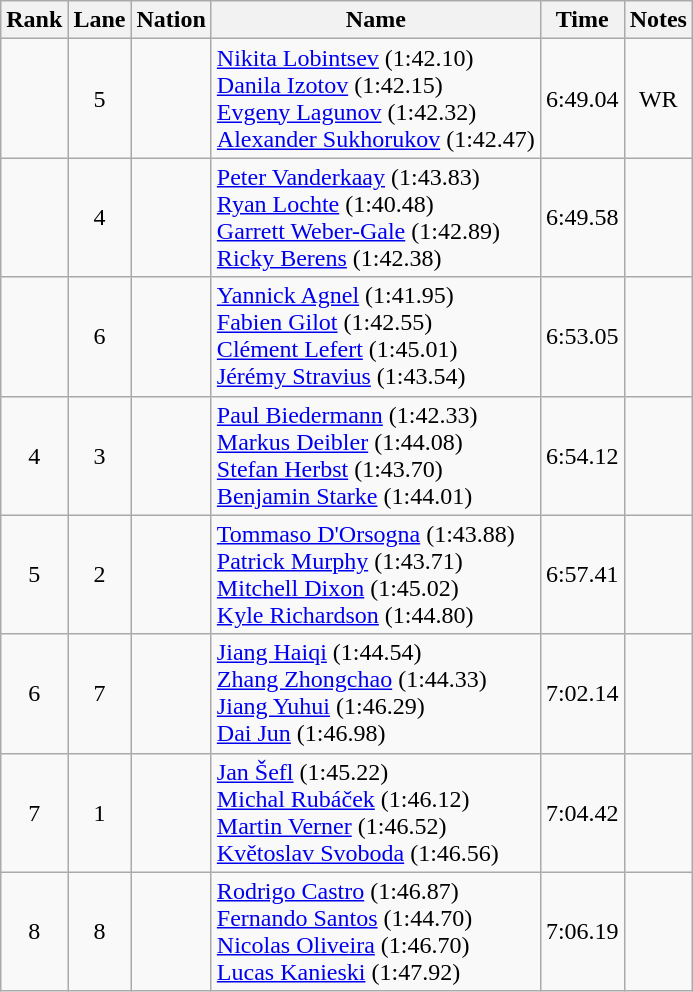<table class="wikitable sortable" style="text-align:center">
<tr>
<th>Rank</th>
<th>Lane</th>
<th>Nation</th>
<th>Name</th>
<th>Time</th>
<th>Notes</th>
</tr>
<tr>
<td></td>
<td>5</td>
<td align=left></td>
<td align=left><a href='#'>Nikita Lobintsev</a> (1:42.10)<br><a href='#'>Danila Izotov</a> (1:42.15)<br><a href='#'>Evgeny Lagunov</a> (1:42.32)<br><a href='#'>Alexander Sukhorukov</a> (1:42.47)</td>
<td>6:49.04</td>
<td>WR</td>
</tr>
<tr>
<td></td>
<td>4</td>
<td align=left></td>
<td align=left><a href='#'>Peter Vanderkaay</a> (1:43.83)<br><a href='#'>Ryan Lochte</a> (1:40.48)<br><a href='#'>Garrett Weber-Gale</a> (1:42.89)<br><a href='#'>Ricky Berens</a> (1:42.38)</td>
<td>6:49.58</td>
<td></td>
</tr>
<tr>
<td></td>
<td>6</td>
<td align=left></td>
<td align=left><a href='#'>Yannick Agnel</a> (1:41.95)<br><a href='#'>Fabien Gilot</a> (1:42.55)<br><a href='#'>Clément Lefert</a> (1:45.01)<br><a href='#'>Jérémy Stravius</a> (1:43.54)</td>
<td>6:53.05</td>
<td></td>
</tr>
<tr>
<td>4</td>
<td>3</td>
<td align=left></td>
<td align=left><a href='#'>Paul Biedermann</a> (1:42.33)<br><a href='#'>Markus Deibler</a> (1:44.08)<br><a href='#'>Stefan Herbst</a> (1:43.70)<br><a href='#'>Benjamin Starke</a> (1:44.01)</td>
<td>6:54.12</td>
<td></td>
</tr>
<tr>
<td>5</td>
<td>2</td>
<td align=left></td>
<td align=left><a href='#'>Tommaso D'Orsogna</a> (1:43.88)<br><a href='#'>Patrick Murphy</a> (1:43.71)<br><a href='#'>Mitchell Dixon</a> (1:45.02)<br><a href='#'>Kyle Richardson</a> (1:44.80)</td>
<td>6:57.41</td>
<td></td>
</tr>
<tr>
<td>6</td>
<td>7</td>
<td align=left></td>
<td align=left><a href='#'>Jiang Haiqi</a> (1:44.54)<br><a href='#'>Zhang Zhongchao</a> (1:44.33)<br><a href='#'>Jiang Yuhui</a> (1:46.29)<br><a href='#'>Dai Jun</a> (1:46.98)</td>
<td>7:02.14</td>
<td></td>
</tr>
<tr>
<td>7</td>
<td>1</td>
<td align=left></td>
<td align=left><a href='#'>Jan Šefl</a> (1:45.22)<br><a href='#'>Michal Rubáček</a> (1:46.12)<br><a href='#'>Martin Verner</a> (1:46.52)<br><a href='#'>Květoslav Svoboda</a> (1:46.56)</td>
<td>7:04.42</td>
<td></td>
</tr>
<tr>
<td>8</td>
<td>8</td>
<td align=left></td>
<td align=left><a href='#'>Rodrigo Castro</a> (1:46.87)<br><a href='#'>Fernando Santos</a> (1:44.70)<br><a href='#'>Nicolas Oliveira</a> (1:46.70)<br><a href='#'>Lucas Kanieski</a> (1:47.92)</td>
<td>7:06.19</td>
<td></td>
</tr>
</table>
